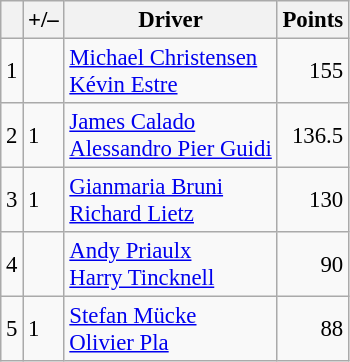<table class="wikitable" style="font-size: 95%;">
<tr>
<th scope="col"></th>
<th scope="col">+/–</th>
<th scope="col">Driver</th>
<th scope="col">Points</th>
</tr>
<tr>
<td align="center">1</td>
<td align="left"></td>
<td> <a href='#'>Michael Christensen</a><br> <a href='#'>Kévin Estre</a></td>
<td align="right">155</td>
</tr>
<tr>
<td align="center">2</td>
<td align="left"> 1</td>
<td> <a href='#'>James Calado</a><br> <a href='#'>Alessandro Pier Guidi</a></td>
<td align="right">136.5</td>
</tr>
<tr>
<td align="center">3</td>
<td align="left"> 1</td>
<td> <a href='#'>Gianmaria Bruni</a><br> <a href='#'>Richard Lietz</a></td>
<td align="right">130</td>
</tr>
<tr>
<td align="center">4</td>
<td align="left"></td>
<td> <a href='#'>Andy Priaulx</a><br> <a href='#'>Harry Tincknell</a></td>
<td align="right">90</td>
</tr>
<tr>
<td align="center">5</td>
<td align="left"> 1</td>
<td> <a href='#'>Stefan Mücke</a><br> <a href='#'>Olivier Pla</a></td>
<td align="right">88</td>
</tr>
</table>
